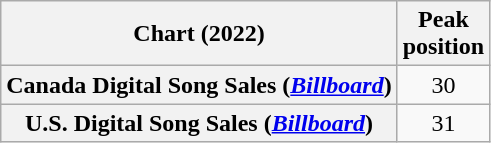<table class="wikitable plainrowheaders" style="text-align:center">
<tr>
<th scope="col">Chart (2022)</th>
<th scope="col">Peak<br>position</th>
</tr>
<tr>
<th scope="row">Canada Digital Song Sales (<em><a href='#'>Billboard</a></em>)</th>
<td>30</td>
</tr>
<tr>
<th scope="row">U.S. Digital Song Sales (<em><a href='#'>Billboard</a></em>)</th>
<td>31</td>
</tr>
</table>
